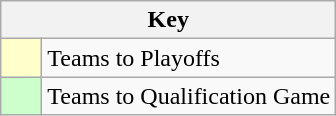<table class="wikitable" style="text-align: center;">
<tr>
<th colspan=2>Key</th>
</tr>
<tr>
<td style="background:#ffffcc; width:20px;"></td>
<td align=left>Teams to Playoffs</td>
</tr>
<tr>
<td style="background:#ccffcc; width:20px;"></td>
<td align=left>Teams to Qualification Game</td>
</tr>
</table>
